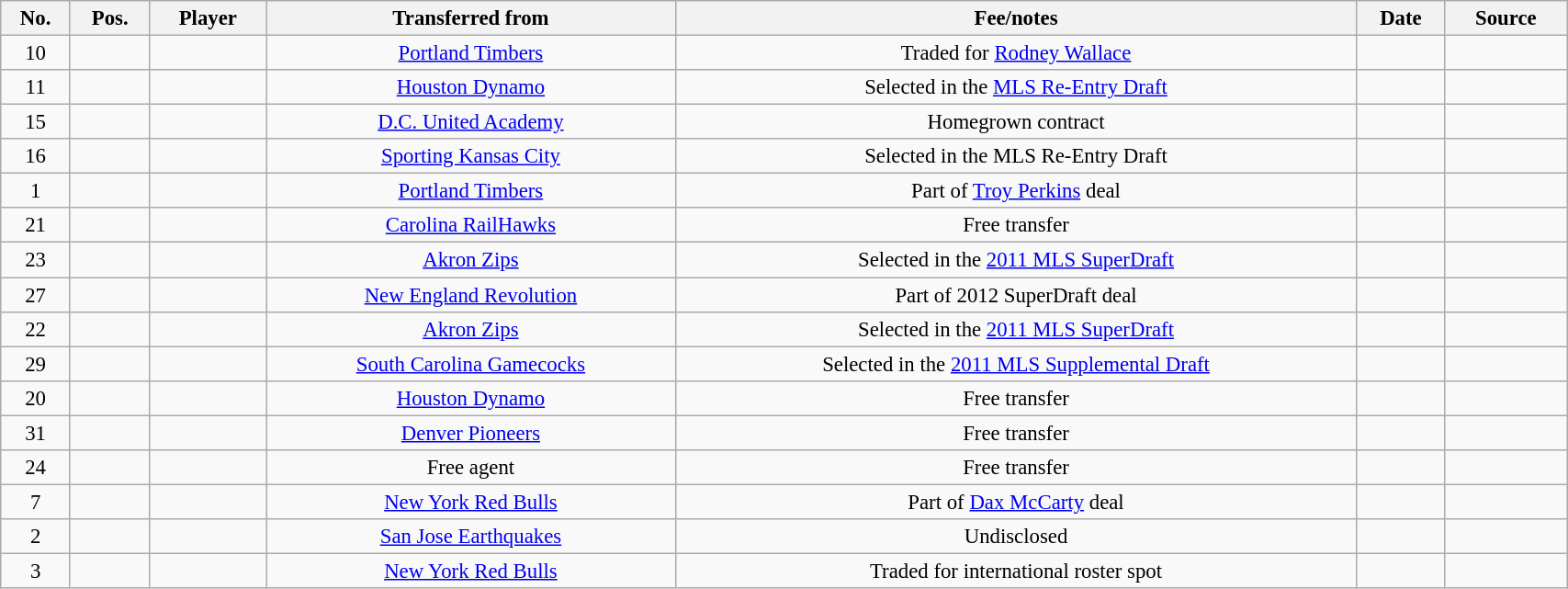<table class="wikitable sortable" style="width:90%;text-align:center;font-size:95%">
<tr>
<th>No.</th>
<th>Pos.</th>
<th>Player</th>
<th>Transferred from</th>
<th>Fee/notes</th>
<th>Date</th>
<th>Source</th>
</tr>
<tr>
<td>10</td>
<td align=center></td>
<td></td>
<td> <a href='#'>Portland Timbers</a></td>
<td>Traded for <a href='#'>Rodney Wallace</a></td>
<td></td>
<td></td>
</tr>
<tr>
<td>11</td>
<td align=center></td>
<td></td>
<td> <a href='#'>Houston Dynamo</a></td>
<td>Selected in the <a href='#'>MLS Re-Entry Draft</a></td>
<td></td>
<td></td>
</tr>
<tr>
<td>15</td>
<td align=center></td>
<td></td>
<td> <a href='#'>D.C. United Academy</a></td>
<td>Homegrown contract</td>
<td></td>
<td></td>
</tr>
<tr>
<td>16</td>
<td align=center></td>
<td></td>
<td> <a href='#'>Sporting Kansas City</a></td>
<td>Selected in the MLS Re-Entry Draft</td>
<td></td>
<td></td>
</tr>
<tr>
<td>1</td>
<td align=center></td>
<td></td>
<td> <a href='#'>Portland Timbers</a></td>
<td>Part of <a href='#'>Troy Perkins</a> deal</td>
<td></td>
<td></td>
</tr>
<tr>
<td>21</td>
<td align=center></td>
<td></td>
<td> <a href='#'>Carolina RailHawks</a></td>
<td>Free transfer</td>
<td></td>
<td></td>
</tr>
<tr>
<td>23</td>
<td align=center></td>
<td></td>
<td> <a href='#'>Akron Zips</a></td>
<td>Selected in the <a href='#'>2011 MLS SuperDraft</a></td>
<td></td>
<td></td>
</tr>
<tr>
<td>27</td>
<td align=center></td>
<td></td>
<td> <a href='#'>New England Revolution</a></td>
<td>Part of 2012 SuperDraft deal</td>
<td></td>
<td></td>
</tr>
<tr>
<td>22</td>
<td align=center></td>
<td></td>
<td> <a href='#'>Akron Zips</a></td>
<td>Selected in the <a href='#'>2011 MLS SuperDraft</a></td>
<td></td>
<td></td>
</tr>
<tr>
<td>29</td>
<td align=center></td>
<td></td>
<td> <a href='#'>South Carolina Gamecocks</a></td>
<td>Selected in the <a href='#'>2011 MLS Supplemental Draft</a></td>
<td></td>
<td></td>
</tr>
<tr>
<td>20</td>
<td align=center></td>
<td></td>
<td> <a href='#'>Houston Dynamo</a></td>
<td>Free transfer</td>
<td></td>
<td></td>
</tr>
<tr>
<td>31</td>
<td align=center></td>
<td></td>
<td> <a href='#'>Denver Pioneers</a></td>
<td>Free transfer</td>
<td></td>
<td></td>
</tr>
<tr>
<td>24</td>
<td align=center></td>
<td></td>
<td>Free agent</td>
<td>Free transfer</td>
<td></td>
<td></td>
</tr>
<tr>
<td>7</td>
<td align=center></td>
<td></td>
<td> <a href='#'>New York Red Bulls</a></td>
<td>Part of <a href='#'>Dax McCarty</a> deal</td>
<td></td>
<td></td>
</tr>
<tr>
<td>2</td>
<td align=center></td>
<td></td>
<td> <a href='#'>San Jose Earthquakes</a></td>
<td>Undisclosed</td>
<td></td>
<td></td>
</tr>
<tr>
<td>3</td>
<td align=center></td>
<td></td>
<td> <a href='#'>New York Red Bulls</a></td>
<td>Traded for international roster spot</td>
<td></td>
<td></td>
</tr>
</table>
